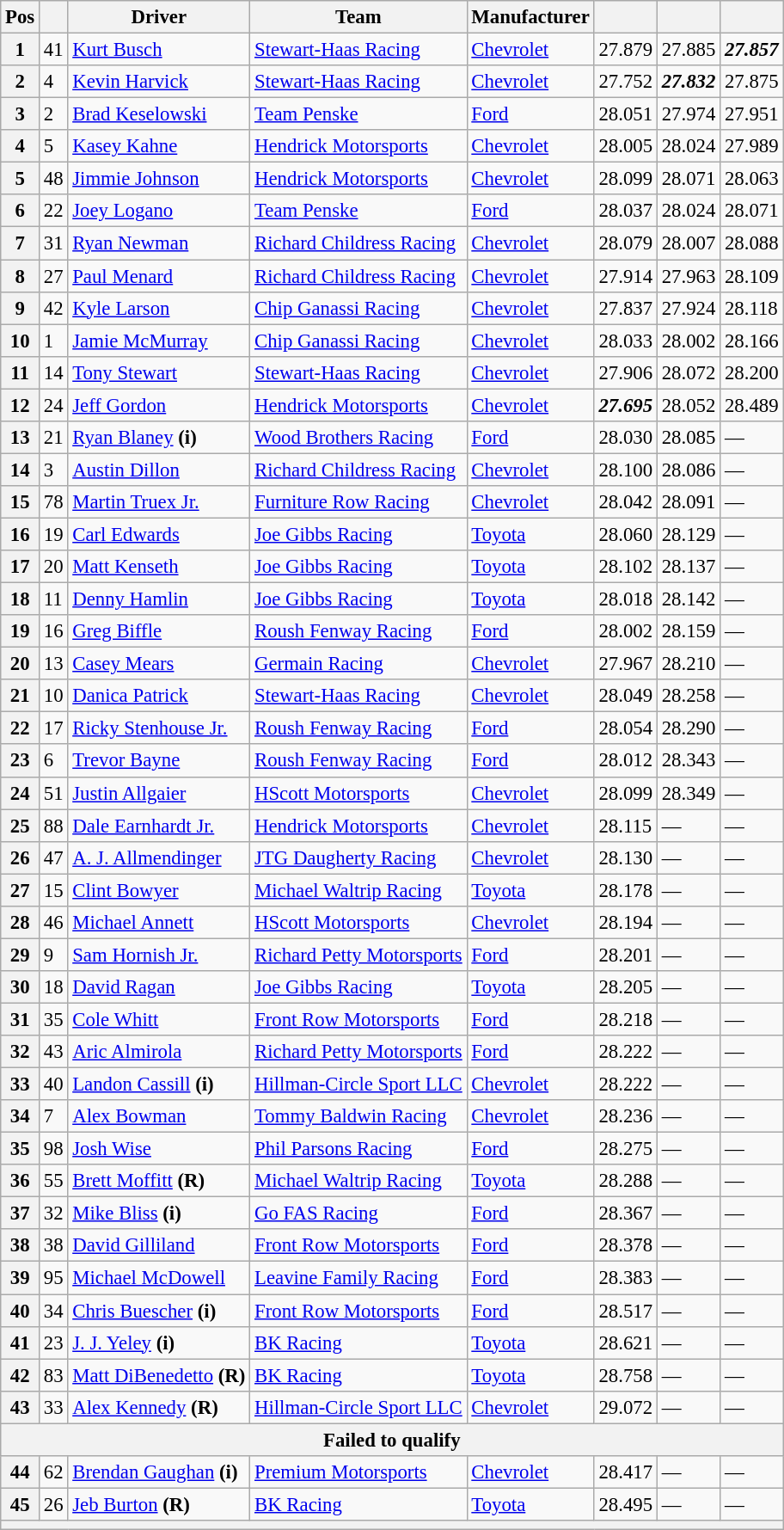<table class="wikitable" style="font-size:95%">
<tr>
<th>Pos</th>
<th></th>
<th>Driver</th>
<th>Team</th>
<th>Manufacturer</th>
<th></th>
<th></th>
<th></th>
</tr>
<tr>
<th>1</th>
<td>41</td>
<td><a href='#'>Kurt Busch</a></td>
<td><a href='#'>Stewart-Haas Racing</a></td>
<td><a href='#'>Chevrolet</a></td>
<td>27.879</td>
<td>27.885</td>
<td><strong><em>27.857</em></strong></td>
</tr>
<tr>
<th>2</th>
<td>4</td>
<td><a href='#'>Kevin Harvick</a></td>
<td><a href='#'>Stewart-Haas Racing</a></td>
<td><a href='#'>Chevrolet</a></td>
<td>27.752</td>
<td><strong><em>27.832</em></strong></td>
<td>27.875</td>
</tr>
<tr>
<th>3</th>
<td>2</td>
<td><a href='#'>Brad Keselowski</a></td>
<td><a href='#'>Team Penske</a></td>
<td><a href='#'>Ford</a></td>
<td>28.051</td>
<td>27.974</td>
<td>27.951</td>
</tr>
<tr>
<th>4</th>
<td>5</td>
<td><a href='#'>Kasey Kahne</a></td>
<td><a href='#'>Hendrick Motorsports</a></td>
<td><a href='#'>Chevrolet</a></td>
<td>28.005</td>
<td>28.024</td>
<td>27.989</td>
</tr>
<tr>
<th>5</th>
<td>48</td>
<td><a href='#'>Jimmie Johnson</a></td>
<td><a href='#'>Hendrick Motorsports</a></td>
<td><a href='#'>Chevrolet</a></td>
<td>28.099</td>
<td>28.071</td>
<td>28.063</td>
</tr>
<tr>
<th>6</th>
<td>22</td>
<td><a href='#'>Joey Logano</a></td>
<td><a href='#'>Team Penske</a></td>
<td><a href='#'>Ford</a></td>
<td>28.037</td>
<td>28.024</td>
<td>28.071</td>
</tr>
<tr>
<th>7</th>
<td>31</td>
<td><a href='#'>Ryan Newman</a></td>
<td><a href='#'>Richard Childress Racing</a></td>
<td><a href='#'>Chevrolet</a></td>
<td>28.079</td>
<td>28.007</td>
<td>28.088</td>
</tr>
<tr>
<th>8</th>
<td>27</td>
<td><a href='#'>Paul Menard</a></td>
<td><a href='#'>Richard Childress Racing</a></td>
<td><a href='#'>Chevrolet</a></td>
<td>27.914</td>
<td>27.963</td>
<td>28.109</td>
</tr>
<tr>
<th>9</th>
<td>42</td>
<td><a href='#'>Kyle Larson</a></td>
<td><a href='#'>Chip Ganassi Racing</a></td>
<td><a href='#'>Chevrolet</a></td>
<td>27.837</td>
<td>27.924</td>
<td>28.118</td>
</tr>
<tr>
<th>10</th>
<td>1</td>
<td><a href='#'>Jamie McMurray</a></td>
<td><a href='#'>Chip Ganassi Racing</a></td>
<td><a href='#'>Chevrolet</a></td>
<td>28.033</td>
<td>28.002</td>
<td>28.166</td>
</tr>
<tr>
<th>11</th>
<td>14</td>
<td><a href='#'>Tony Stewart</a></td>
<td><a href='#'>Stewart-Haas Racing</a></td>
<td><a href='#'>Chevrolet</a></td>
<td>27.906</td>
<td>28.072</td>
<td>28.200</td>
</tr>
<tr>
<th>12</th>
<td>24</td>
<td><a href='#'>Jeff Gordon</a></td>
<td><a href='#'>Hendrick Motorsports</a></td>
<td><a href='#'>Chevrolet</a></td>
<td><strong><em>27.695</em></strong></td>
<td>28.052</td>
<td>28.489</td>
</tr>
<tr>
<th>13</th>
<td>21</td>
<td><a href='#'>Ryan Blaney</a> <strong>(i)</strong></td>
<td><a href='#'>Wood Brothers Racing</a></td>
<td><a href='#'>Ford</a></td>
<td>28.030</td>
<td>28.085</td>
<td>—</td>
</tr>
<tr>
<th>14</th>
<td>3</td>
<td><a href='#'>Austin Dillon</a></td>
<td><a href='#'>Richard Childress Racing</a></td>
<td><a href='#'>Chevrolet</a></td>
<td>28.100</td>
<td>28.086</td>
<td>—</td>
</tr>
<tr>
<th>15</th>
<td>78</td>
<td><a href='#'>Martin Truex Jr.</a></td>
<td><a href='#'>Furniture Row Racing</a></td>
<td><a href='#'>Chevrolet</a></td>
<td>28.042</td>
<td>28.091</td>
<td>—</td>
</tr>
<tr>
<th>16</th>
<td>19</td>
<td><a href='#'>Carl Edwards</a></td>
<td><a href='#'>Joe Gibbs Racing</a></td>
<td><a href='#'>Toyota</a></td>
<td>28.060</td>
<td>28.129</td>
<td>—</td>
</tr>
<tr>
<th>17</th>
<td>20</td>
<td><a href='#'>Matt Kenseth</a></td>
<td><a href='#'>Joe Gibbs Racing</a></td>
<td><a href='#'>Toyota</a></td>
<td>28.102</td>
<td>28.137</td>
<td>—</td>
</tr>
<tr>
<th>18</th>
<td>11</td>
<td><a href='#'>Denny Hamlin</a></td>
<td><a href='#'>Joe Gibbs Racing</a></td>
<td><a href='#'>Toyota</a></td>
<td>28.018</td>
<td>28.142</td>
<td>—</td>
</tr>
<tr>
<th>19</th>
<td>16</td>
<td><a href='#'>Greg Biffle</a></td>
<td><a href='#'>Roush Fenway Racing</a></td>
<td><a href='#'>Ford</a></td>
<td>28.002</td>
<td>28.159</td>
<td>—</td>
</tr>
<tr>
<th>20</th>
<td>13</td>
<td><a href='#'>Casey Mears</a></td>
<td><a href='#'>Germain Racing</a></td>
<td><a href='#'>Chevrolet</a></td>
<td>27.967</td>
<td>28.210</td>
<td>—</td>
</tr>
<tr>
<th>21</th>
<td>10</td>
<td><a href='#'>Danica Patrick</a></td>
<td><a href='#'>Stewart-Haas Racing</a></td>
<td><a href='#'>Chevrolet</a></td>
<td>28.049</td>
<td>28.258</td>
<td>—</td>
</tr>
<tr>
<th>22</th>
<td>17</td>
<td><a href='#'>Ricky Stenhouse Jr.</a></td>
<td><a href='#'>Roush Fenway Racing</a></td>
<td><a href='#'>Ford</a></td>
<td>28.054</td>
<td>28.290</td>
<td>—</td>
</tr>
<tr>
<th>23</th>
<td>6</td>
<td><a href='#'>Trevor Bayne</a></td>
<td><a href='#'>Roush Fenway Racing</a></td>
<td><a href='#'>Ford</a></td>
<td>28.012</td>
<td>28.343</td>
<td>—</td>
</tr>
<tr>
<th>24</th>
<td>51</td>
<td><a href='#'>Justin Allgaier</a></td>
<td><a href='#'>HScott Motorsports</a></td>
<td><a href='#'>Chevrolet</a></td>
<td>28.099</td>
<td>28.349</td>
<td>—</td>
</tr>
<tr>
<th>25</th>
<td>88</td>
<td><a href='#'>Dale Earnhardt Jr.</a></td>
<td><a href='#'>Hendrick Motorsports</a></td>
<td><a href='#'>Chevrolet</a></td>
<td>28.115</td>
<td>—</td>
<td>—</td>
</tr>
<tr>
<th>26</th>
<td>47</td>
<td><a href='#'>A. J. Allmendinger</a></td>
<td><a href='#'>JTG Daugherty Racing</a></td>
<td><a href='#'>Chevrolet</a></td>
<td>28.130</td>
<td>—</td>
<td>—</td>
</tr>
<tr>
<th>27</th>
<td>15</td>
<td><a href='#'>Clint Bowyer</a></td>
<td><a href='#'>Michael Waltrip Racing</a></td>
<td><a href='#'>Toyota</a></td>
<td>28.178</td>
<td>—</td>
<td>—</td>
</tr>
<tr>
<th>28</th>
<td>46</td>
<td><a href='#'>Michael Annett</a></td>
<td><a href='#'>HScott Motorsports</a></td>
<td><a href='#'>Chevrolet</a></td>
<td>28.194</td>
<td>—</td>
<td>—</td>
</tr>
<tr>
<th>29</th>
<td>9</td>
<td><a href='#'>Sam Hornish Jr.</a></td>
<td><a href='#'>Richard Petty Motorsports</a></td>
<td><a href='#'>Ford</a></td>
<td>28.201</td>
<td>—</td>
<td>—</td>
</tr>
<tr>
<th>30</th>
<td>18</td>
<td><a href='#'>David Ragan</a></td>
<td><a href='#'>Joe Gibbs Racing</a></td>
<td><a href='#'>Toyota</a></td>
<td>28.205</td>
<td>—</td>
<td>—</td>
</tr>
<tr>
<th>31</th>
<td>35</td>
<td><a href='#'>Cole Whitt</a></td>
<td><a href='#'>Front Row Motorsports</a></td>
<td><a href='#'>Ford</a></td>
<td>28.218</td>
<td>—</td>
<td>—</td>
</tr>
<tr>
<th>32</th>
<td>43</td>
<td><a href='#'>Aric Almirola</a></td>
<td><a href='#'>Richard Petty Motorsports</a></td>
<td><a href='#'>Ford</a></td>
<td>28.222</td>
<td>—</td>
<td>—</td>
</tr>
<tr>
<th>33</th>
<td>40</td>
<td><a href='#'>Landon Cassill</a> <strong>(i)</strong></td>
<td><a href='#'>Hillman-Circle Sport LLC</a></td>
<td><a href='#'>Chevrolet</a></td>
<td>28.222</td>
<td>—</td>
<td>—</td>
</tr>
<tr>
<th>34</th>
<td>7</td>
<td><a href='#'>Alex Bowman</a></td>
<td><a href='#'>Tommy Baldwin Racing</a></td>
<td><a href='#'>Chevrolet</a></td>
<td>28.236</td>
<td>—</td>
<td>—</td>
</tr>
<tr>
<th>35</th>
<td>98</td>
<td><a href='#'>Josh Wise</a></td>
<td><a href='#'>Phil Parsons Racing</a></td>
<td><a href='#'>Ford</a></td>
<td>28.275</td>
<td>—</td>
<td>—</td>
</tr>
<tr>
<th>36</th>
<td>55</td>
<td><a href='#'>Brett Moffitt</a> <strong>(R)</strong></td>
<td><a href='#'>Michael Waltrip Racing</a></td>
<td><a href='#'>Toyota</a></td>
<td>28.288</td>
<td>—</td>
<td>—</td>
</tr>
<tr>
<th>37</th>
<td>32</td>
<td><a href='#'>Mike Bliss</a> <strong>(i)</strong></td>
<td><a href='#'>Go FAS Racing</a></td>
<td><a href='#'>Ford</a></td>
<td>28.367</td>
<td>—</td>
<td>—</td>
</tr>
<tr>
<th>38</th>
<td>38</td>
<td><a href='#'>David Gilliland</a></td>
<td><a href='#'>Front Row Motorsports</a></td>
<td><a href='#'>Ford</a></td>
<td>28.378</td>
<td>—</td>
<td>—</td>
</tr>
<tr>
<th>39</th>
<td>95</td>
<td><a href='#'>Michael McDowell</a></td>
<td><a href='#'>Leavine Family Racing</a></td>
<td><a href='#'>Ford</a></td>
<td>28.383</td>
<td>—</td>
<td>—</td>
</tr>
<tr>
<th>40</th>
<td>34</td>
<td><a href='#'>Chris Buescher</a> <strong>(i)</strong></td>
<td><a href='#'>Front Row Motorsports</a></td>
<td><a href='#'>Ford</a></td>
<td>28.517</td>
<td>—</td>
<td>—</td>
</tr>
<tr>
<th>41</th>
<td>23</td>
<td><a href='#'>J. J. Yeley</a> <strong>(i)</strong></td>
<td><a href='#'>BK Racing</a></td>
<td><a href='#'>Toyota</a></td>
<td>28.621</td>
<td>—</td>
<td>—</td>
</tr>
<tr>
<th>42</th>
<td>83</td>
<td><a href='#'>Matt DiBenedetto</a> <strong>(R)</strong></td>
<td><a href='#'>BK Racing</a></td>
<td><a href='#'>Toyota</a></td>
<td>28.758</td>
<td>—</td>
<td>—</td>
</tr>
<tr>
<th>43</th>
<td>33</td>
<td><a href='#'>Alex Kennedy</a> <strong>(R)</strong></td>
<td><a href='#'>Hillman-Circle Sport LLC</a></td>
<td><a href='#'>Chevrolet</a></td>
<td>29.072</td>
<td>—</td>
<td>—</td>
</tr>
<tr>
<th colspan="8">Failed to qualify</th>
</tr>
<tr>
<th>44</th>
<td>62</td>
<td><a href='#'>Brendan Gaughan</a> <strong>(i)</strong></td>
<td><a href='#'>Premium Motorsports</a></td>
<td><a href='#'>Chevrolet</a></td>
<td>28.417</td>
<td>—</td>
<td>—</td>
</tr>
<tr>
<th>45</th>
<td>26</td>
<td><a href='#'>Jeb Burton</a> <strong>(R)</strong></td>
<td><a href='#'>BK Racing</a></td>
<td><a href='#'>Toyota</a></td>
<td>28.495</td>
<td>—</td>
<td>—</td>
</tr>
<tr>
<th colspan="8"></th>
</tr>
</table>
